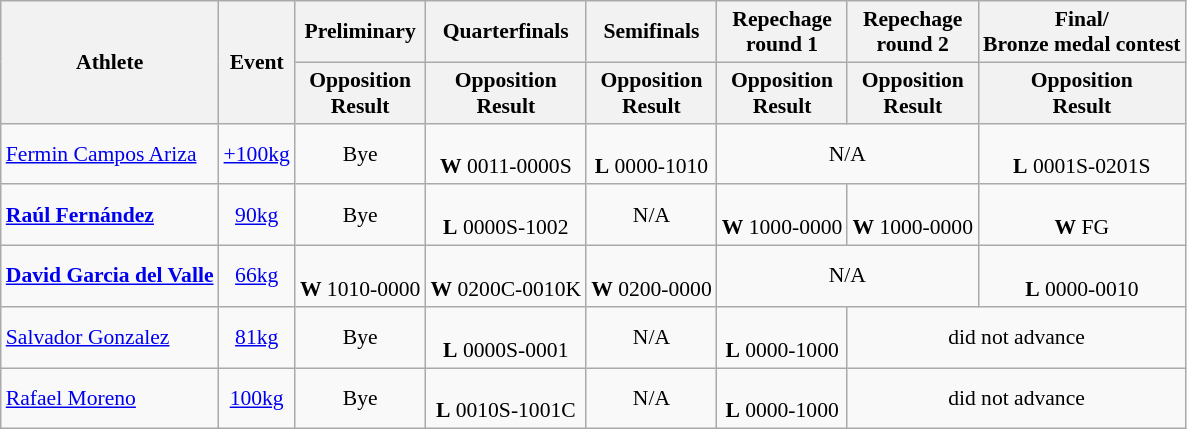<table class=wikitable style="font-size:90%">
<tr>
<th rowspan="2">Athlete</th>
<th rowspan="2">Event</th>
<th>Preliminary</th>
<th>Quarterfinals</th>
<th>Semifinals</th>
<th>Repechage <br>round 1</th>
<th>Repechage <br>round 2</th>
<th>Final/<br>Bronze medal contest</th>
</tr>
<tr>
<th>Opposition<br>Result</th>
<th>Opposition<br>Result</th>
<th>Opposition<br>Result</th>
<th>Opposition<br>Result</th>
<th>Opposition<br>Result</th>
<th>Opposition<br>Result</th>
</tr>
<tr>
<td><a href='#'>Fermin Campos Ariza</a></td>
<td style="text-align:center;"><a href='#'>+100kg</a></td>
<td style="text-align:center;">Bye</td>
<td style="text-align:center;"><br> <strong>W</strong> 0011-0000S</td>
<td style="text-align:center;"><br> <strong>L</strong> 0000-1010</td>
<td style="text-align:center;" colspan="2">N/A</td>
<td style="text-align:center;"><br> <strong>L</strong> 0001S-0201S</td>
</tr>
<tr>
<td><strong><a href='#'>Raúl Fernández</a></strong></td>
<td style="text-align:center;"><a href='#'>90kg</a></td>
<td style="text-align:center;">Bye</td>
<td style="text-align:center;"><br> <strong>L</strong> 0000S-1002</td>
<td style="text-align:center;">N/A</td>
<td style="text-align:center;"><br> <strong>W</strong> 1000-0000</td>
<td style="text-align:center;"><br> <strong>W</strong> 1000-0000</td>
<td style="text-align:center;"><br> <strong>W</strong> FG </td>
</tr>
<tr>
<td><strong><a href='#'>David Garcia del Valle</a></strong></td>
<td style="text-align:center;"><a href='#'>66kg</a></td>
<td style="text-align:center;"><br> <strong>W</strong> 1010-0000</td>
<td style="text-align:center;"><br> <strong>W</strong> 0200C-0010K</td>
<td style="text-align:center;"><br> <strong>W</strong> 0200-0000</td>
<td style="text-align:center;" colspan="2">N/A</td>
<td style="text-align:center;"><br> <strong>L</strong> 0000-0010 </td>
</tr>
<tr>
<td><a href='#'>Salvador Gonzalez</a></td>
<td style="text-align:center;"><a href='#'>81kg</a></td>
<td style="text-align:center;">Bye</td>
<td style="text-align:center;"><br> <strong>L</strong> 0000S-0001</td>
<td style="text-align:center;">N/A</td>
<td style="text-align:center;"><br> <strong>L</strong> 0000-1000</td>
<td style="text-align:center;" colspan="2">did not advance</td>
</tr>
<tr>
<td><a href='#'>Rafael Moreno</a></td>
<td style="text-align:center;"><a href='#'>100kg</a></td>
<td style="text-align:center;">Bye</td>
<td style="text-align:center;"><br> <strong>L</strong> 0010S-1001C</td>
<td style="text-align:center;">N/A</td>
<td style="text-align:center;"><br> <strong>L</strong> 0000-1000</td>
<td style="text-align:center;" colspan="2">did not advance</td>
</tr>
</table>
